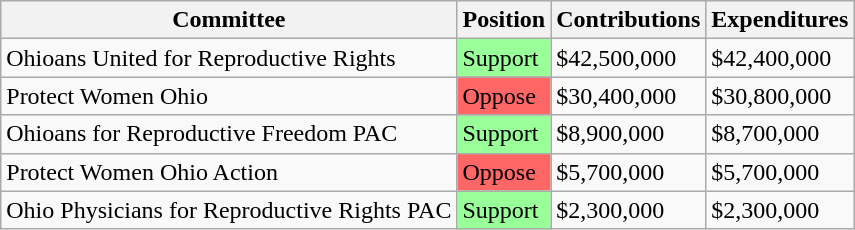<table class="wikitable sortable">
<tr>
<th>Committee</th>
<th>Position</th>
<th>Contributions</th>
<th>Expenditures</th>
</tr>
<tr>
<td>Ohioans United for Reproductive Rights</td>
<td style="background: rgb(153, 255, 153);">Support</td>
<td>$42,500,000</td>
<td>$42,400,000</td>
</tr>
<tr>
<td>Protect Women Ohio</td>
<td style="background:#FF6666;">Oppose</td>
<td>$30,400,000</td>
<td>$30,800,000</td>
</tr>
<tr>
<td>Ohioans for Reproductive Freedom PAC</td>
<td style="background: rgb(153, 255, 153);">Support</td>
<td>$8,900,000</td>
<td>$8,700,000</td>
</tr>
<tr>
<td>Protect Women Ohio Action</td>
<td style="background:#FF6666;">Oppose</td>
<td>$5,700,000</td>
<td>$5,700,000</td>
</tr>
<tr>
<td>Ohio Physicians for Reproductive Rights PAC</td>
<td style="background: rgb(153, 255, 153);">Support</td>
<td>$2,300,000</td>
<td>$2,300,000</td>
</tr>
</table>
